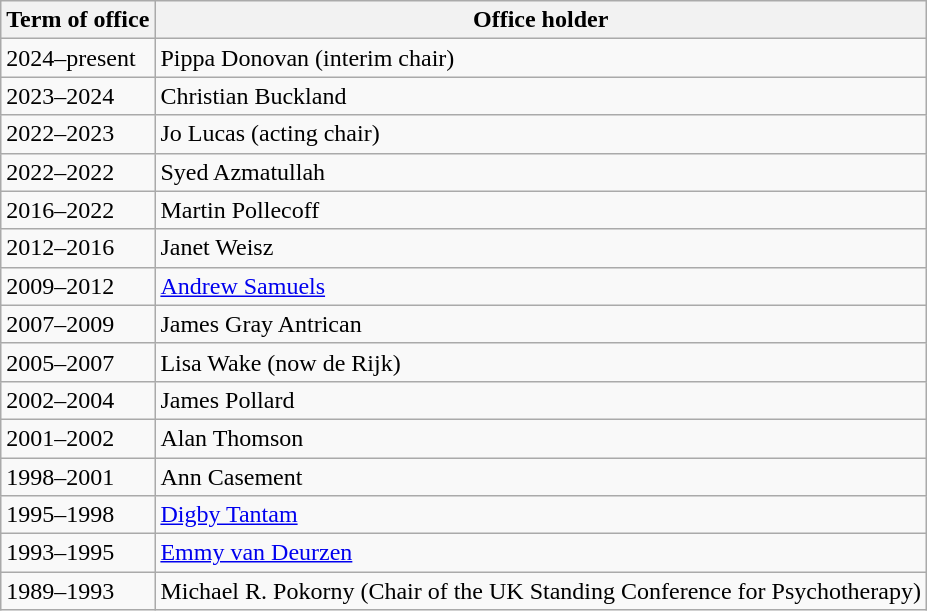<table class="wikitable">
<tr>
<th>Term of office</th>
<th>Office holder</th>
</tr>
<tr>
<td>2024–present</td>
<td>Pippa Donovan (interim chair)</td>
</tr>
<tr>
<td>2023–2024</td>
<td>Christian Buckland</td>
</tr>
<tr>
<td>2022–2023</td>
<td>Jo Lucas (acting chair)</td>
</tr>
<tr>
<td>2022–2022</td>
<td>Syed Azmatullah</td>
</tr>
<tr>
<td>2016–2022</td>
<td>Martin Pollecoff</td>
</tr>
<tr>
<td>2012–2016</td>
<td>Janet Weisz</td>
</tr>
<tr>
<td>2009–2012</td>
<td><a href='#'>Andrew Samuels</a></td>
</tr>
<tr>
<td>2007–2009</td>
<td>James Gray Antrican</td>
</tr>
<tr>
<td>2005–2007</td>
<td>Lisa Wake (now de Rijk)</td>
</tr>
<tr>
<td>2002–2004</td>
<td>James Pollard</td>
</tr>
<tr>
<td>2001–2002</td>
<td>Alan Thomson</td>
</tr>
<tr>
<td>1998–2001</td>
<td>Ann Casement</td>
</tr>
<tr>
<td>1995–1998</td>
<td><a href='#'>Digby Tantam</a></td>
</tr>
<tr>
<td>1993–1995</td>
<td><a href='#'>Emmy van Deurzen</a></td>
</tr>
<tr>
<td>1989–1993</td>
<td>Michael R. Pokorny (Chair of the UK Standing Conference for Psychotherapy)</td>
</tr>
</table>
